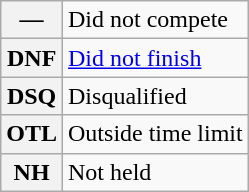<table class="wikitable">
<tr>
<th scope="row">—</th>
<td>Did not compete</td>
</tr>
<tr>
<th scope="row">DNF</th>
<td><a href='#'>Did not finish</a></td>
</tr>
<tr>
<th scope="row">DSQ</th>
<td>Disqualified</td>
</tr>
<tr>
<th scope="row">OTL</th>
<td>Outside time limit</td>
</tr>
<tr>
<th scope="row">NH</th>
<td>Not held</td>
</tr>
</table>
